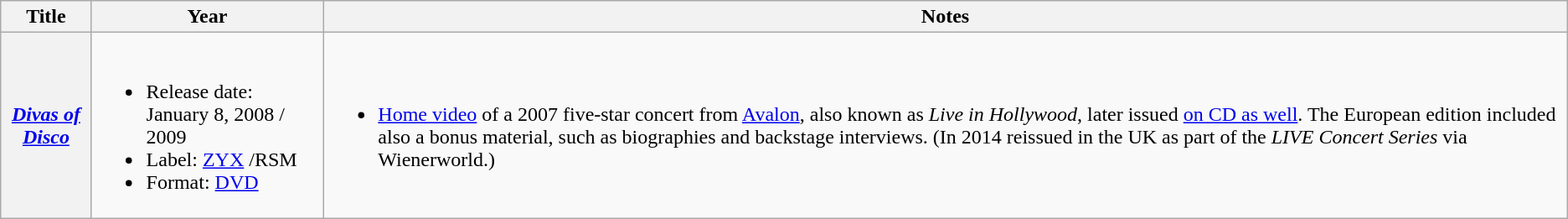<table class="wikitable plainrowheaders">
<tr>
<th scope="col">Title</th>
<th scope="col">Year</th>
<th scope="col">Notes</th>
</tr>
<tr>
<th scope="row"><em><a href='#'>Divas of Disco</a></em> </th>
<td><br><ul><li>Release date: January 8, 2008 / 2009 </li><li>Label: <a href='#'>ZYX</a> /RSM </li><li>Format: <a href='#'>DVD</a></li></ul></td>
<td><br><ul><li><a href='#'>Home video</a> of a 2007 five-star concert from <a href='#'>Avalon</a>, also known as <em>Live in Hollywood</em>, later issued <a href='#'>on CD as well</a>. The European edition included also a bonus material, such as biographies and backstage interviews. (In 2014 reissued in the UK as part of the <em>LIVE Concert Series</em> via Wienerworld.)</li></ul></td>
</tr>
</table>
